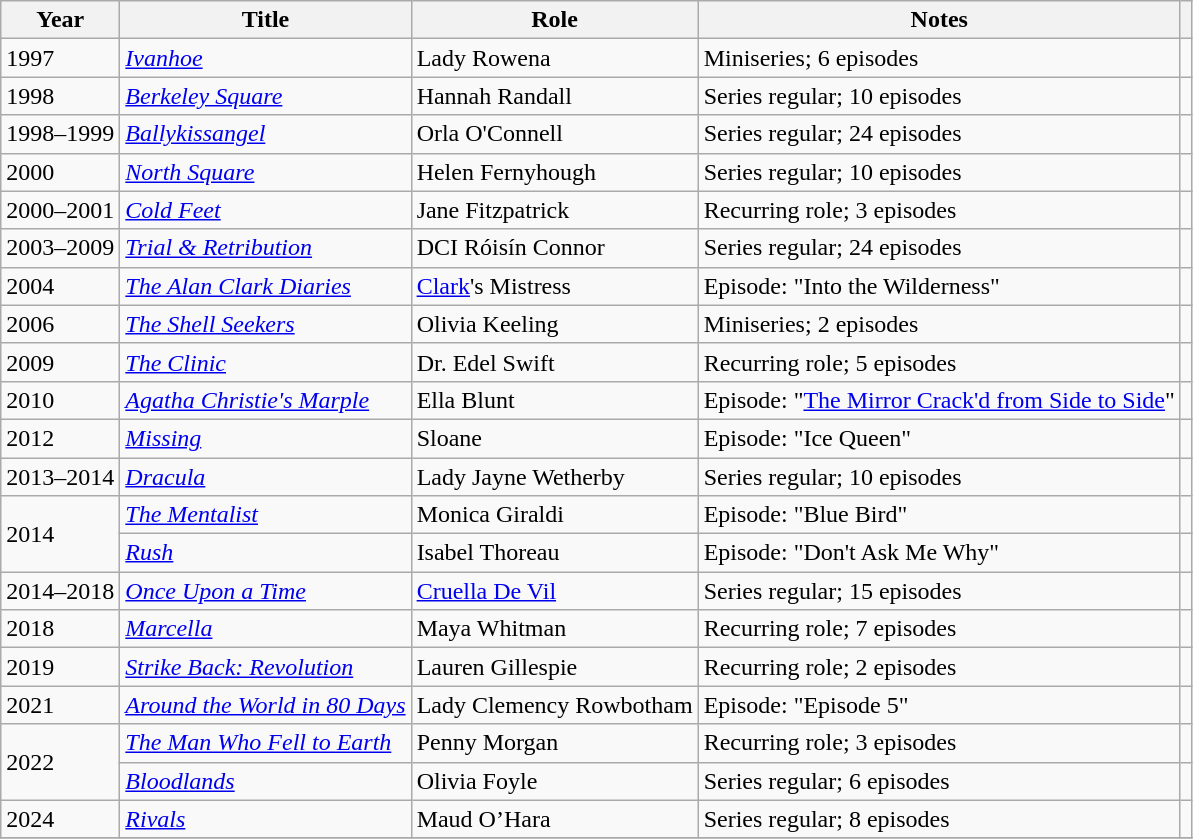<table class="wikitable sortable">
<tr>
<th>Year</th>
<th>Title</th>
<th>Role</th>
<th class="unsortable">Notes</th>
<th class="unsortable"></th>
</tr>
<tr>
<td>1997</td>
<td><em><a href='#'>Ivanhoe</a></em></td>
<td>Lady Rowena</td>
<td>Miniseries; 6 episodes</td>
<td></td>
</tr>
<tr>
<td>1998</td>
<td><em><a href='#'>Berkeley Square</a></em></td>
<td>Hannah Randall</td>
<td>Series regular; 10 episodes</td>
<td></td>
</tr>
<tr>
<td>1998–1999</td>
<td><em><a href='#'>Ballykissangel</a></em></td>
<td>Orla O'Connell</td>
<td>Series regular; 24 episodes</td>
<td></td>
</tr>
<tr>
<td>2000</td>
<td><em><a href='#'>North Square</a></em></td>
<td>Helen Fernyhough</td>
<td>Series regular; 10 episodes</td>
<td></td>
</tr>
<tr>
<td>2000–2001</td>
<td><em><a href='#'>Cold Feet</a></em></td>
<td>Jane Fitzpatrick</td>
<td>Recurring role; 3 episodes</td>
<td></td>
</tr>
<tr>
<td>2003–2009</td>
<td><em><a href='#'>Trial & Retribution</a></em></td>
<td>DCI Róisín Connor</td>
<td>Series regular; 24 episodes</td>
<td></td>
</tr>
<tr>
<td>2004</td>
<td><em><a href='#'>The Alan Clark Diaries</a></em></td>
<td><a href='#'>Clark</a>'s Mistress</td>
<td>Episode: "Into the Wilderness"</td>
<td></td>
</tr>
<tr>
<td>2006</td>
<td><em><a href='#'>The Shell Seekers</a></em></td>
<td>Olivia Keeling</td>
<td>Miniseries; 2 episodes</td>
<td></td>
</tr>
<tr>
<td>2009</td>
<td><em><a href='#'>The Clinic</a></em></td>
<td>Dr. Edel Swift</td>
<td>Recurring role; 5 episodes</td>
<td></td>
</tr>
<tr>
<td>2010</td>
<td><em><a href='#'>Agatha Christie's Marple</a></em></td>
<td>Ella Blunt</td>
<td>Episode: "<a href='#'>The Mirror Crack'd from Side to Side</a>"</td>
<td></td>
</tr>
<tr>
<td>2012</td>
<td><em><a href='#'>Missing</a></em></td>
<td>Sloane</td>
<td>Episode: "Ice Queen"</td>
<td></td>
</tr>
<tr>
<td>2013–2014</td>
<td><em><a href='#'>Dracula</a></em></td>
<td>Lady Jayne Wetherby</td>
<td>Series regular; 10 episodes</td>
<td></td>
</tr>
<tr>
<td rowspan="2">2014</td>
<td><em><a href='#'>The Mentalist</a></em></td>
<td>Monica Giraldi</td>
<td>Episode: "Blue Bird"</td>
<td></td>
</tr>
<tr>
<td><em><a href='#'>Rush</a></em></td>
<td>Isabel Thoreau</td>
<td>Episode: "Don't Ask Me Why"</td>
<td></td>
</tr>
<tr>
<td>2014–2018</td>
<td><em><a href='#'>Once Upon a Time</a></em></td>
<td><a href='#'>Cruella De Vil</a></td>
<td>Series regular; 15 episodes</td>
<td></td>
</tr>
<tr>
<td>2018</td>
<td><em><a href='#'>Marcella</a></em></td>
<td>Maya Whitman</td>
<td>Recurring role; 7 episodes</td>
<td></td>
</tr>
<tr>
<td>2019</td>
<td><em><a href='#'>Strike Back: Revolution</a></em></td>
<td>Lauren Gillespie</td>
<td>Recurring role; 2 episodes</td>
<td></td>
</tr>
<tr>
<td>2021</td>
<td><em><a href='#'>Around the World in 80 Days</a></em></td>
<td>Lady Clemency Rowbotham</td>
<td>Episode: "Episode 5"</td>
<td></td>
</tr>
<tr>
<td rowspan="2">2022</td>
<td><em><a href='#'>The Man Who Fell to Earth</a></em></td>
<td>Penny Morgan</td>
<td>Recurring role; 3 episodes</td>
<td></td>
</tr>
<tr>
<td><em><a href='#'>Bloodlands</a></em></td>
<td>Olivia Foyle</td>
<td>Series regular; 6 episodes</td>
<td></td>
</tr>
<tr>
<td>2024</td>
<td><em><a href='#'>Rivals</a></em></td>
<td>Maud O’Hara</td>
<td>Series regular; 8 episodes</td>
<td></td>
</tr>
<tr>
</tr>
</table>
